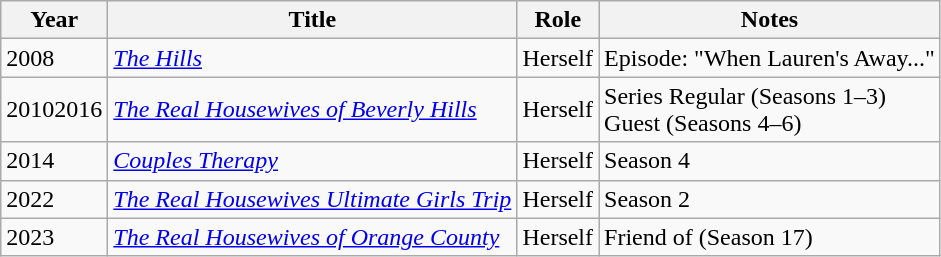<table class="wikitable sortable">
<tr>
<th>Year</th>
<th>Title</th>
<th>Role</th>
<th class="unsortable">Notes</th>
</tr>
<tr>
<td>2008</td>
<td><em><a href='#'>The Hills</a></em></td>
<td>Herself</td>
<td>Episode: "When Lauren's Away..."</td>
</tr>
<tr>
<td>20102016</td>
<td><em><a href='#'>The Real Housewives of Beverly Hills</a></em></td>
<td>Herself</td>
<td>Series Regular (Seasons 1–3) <br> Guest (Seasons 4–6)</td>
</tr>
<tr>
<td>2014</td>
<td><em><a href='#'>Couples Therapy</a></em></td>
<td>Herself</td>
<td>Season 4</td>
</tr>
<tr>
<td>2022</td>
<td><em><a href='#'>The Real Housewives Ultimate Girls Trip</a></em></td>
<td>Herself</td>
<td>Season 2</td>
</tr>
<tr>
<td>2023</td>
<td><em><a href='#'>The Real Housewives of Orange County</a></em></td>
<td>Herself</td>
<td>Friend of (Season 17)</td>
</tr>
</table>
